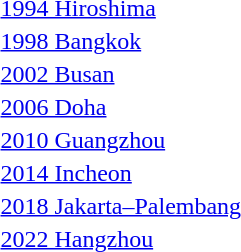<table>
<tr>
<td rowspan=2><a href='#'>1994 Hiroshima</a></td>
<td rowspan=2></td>
<td rowspan=2></td>
<td></td>
</tr>
<tr>
<td></td>
</tr>
<tr>
<td rowspan=2><a href='#'>1998 Bangkok</a></td>
<td rowspan=2></td>
<td rowspan=2></td>
<td></td>
</tr>
<tr>
<td></td>
</tr>
<tr>
<td rowspan=2><a href='#'>2002 Busan</a></td>
<td rowspan=2></td>
<td rowspan=2></td>
<td></td>
</tr>
<tr>
<td></td>
</tr>
<tr>
<td rowspan=2><a href='#'>2006 Doha</a></td>
<td rowspan=2></td>
<td rowspan=2></td>
<td></td>
</tr>
<tr>
<td></td>
</tr>
<tr>
<td rowspan=2><a href='#'>2010 Guangzhou</a></td>
<td rowspan=2></td>
<td rowspan=2></td>
<td></td>
</tr>
<tr>
<td></td>
</tr>
<tr>
<td rowspan=2><a href='#'>2014 Incheon</a></td>
<td rowspan=2></td>
<td rowspan=2></td>
<td></td>
</tr>
<tr>
<td></td>
</tr>
<tr>
<td rowspan=2><a href='#'>2018 Jakarta–Palembang</a></td>
<td rowspan=2></td>
<td rowspan=2></td>
<td></td>
</tr>
<tr>
<td></td>
</tr>
<tr>
<td rowspan=2><a href='#'>2022 Hangzhou</a></td>
<td rowspan=2></td>
<td rowspan=2></td>
<td></td>
</tr>
<tr>
<td></td>
</tr>
</table>
